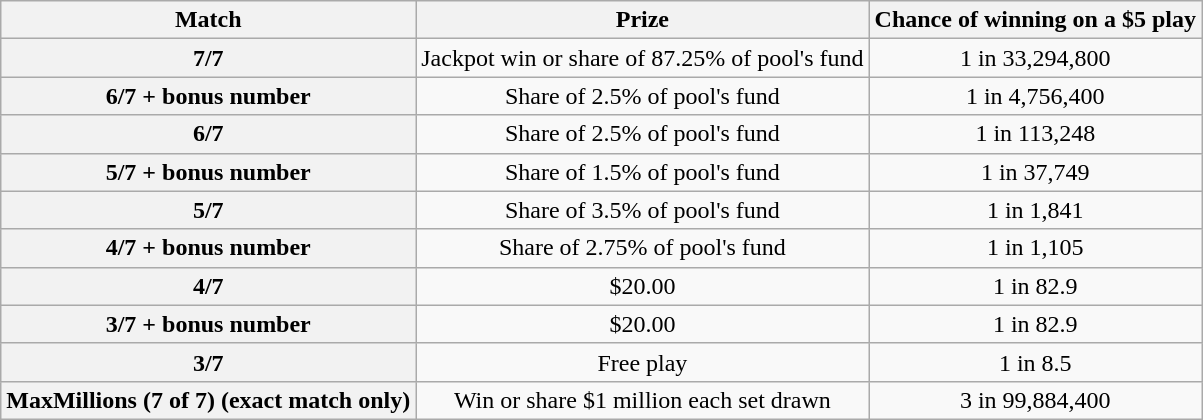<table class="wikitable" style="text-align:center">
<tr>
<th>Match</th>
<th>Prize</th>
<th>Chance of winning on a $5 play</th>
</tr>
<tr>
<th>7/7</th>
<td>Jackpot win or share of 87.25% of pool's fund</td>
<td>1 in 33,294,800</td>
</tr>
<tr>
<th>6/7 + bonus number</th>
<td>Share of 2.5% of pool's fund</td>
<td>1 in 4,756,400</td>
</tr>
<tr>
<th>6/7</th>
<td>Share of 2.5% of pool's fund</td>
<td>1 in 113,248</td>
</tr>
<tr>
<th>5/7 + bonus number</th>
<td>Share of 1.5% of pool's fund</td>
<td>1 in 37,749</td>
</tr>
<tr>
<th>5/7</th>
<td>Share of 3.5% of pool's fund</td>
<td>1 in 1,841</td>
</tr>
<tr>
<th>4/7 + bonus number</th>
<td>Share of 2.75% of pool's fund</td>
<td>1 in 1,105</td>
</tr>
<tr>
<th>4/7</th>
<td>$20.00</td>
<td>1 in 82.9</td>
</tr>
<tr>
<th>3/7 + bonus number</th>
<td>$20.00</td>
<td>1 in 82.9</td>
</tr>
<tr>
<th>3/7</th>
<td>Free play</td>
<td>1 in 8.5</td>
</tr>
<tr>
<th>MaxMillions (7 of 7) (exact match only)</th>
<td>Win or share $1 million each set drawn</td>
<td>3 in 99,884,400</td>
</tr>
</table>
